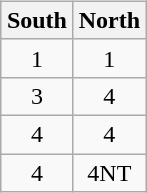<table class="wikitable" style="float:left; margin-top:5px; margin-right:15px;">
<tr>
<th width="50%">South</th>
<th width="50%">North</th>
</tr>
<tr align=center>
<td>1</td>
<td>1</td>
</tr>
<tr align=center>
<td>3</td>
<td>4</td>
</tr>
<tr align=center>
<td>4</td>
<td>4</td>
</tr>
<tr align=center>
<td>4</td>
<td>4NT</td>
</tr>
</table>
